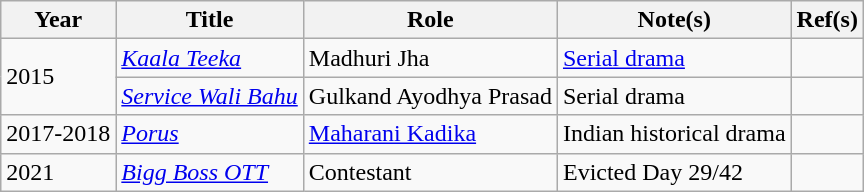<table class="wikitable sortable">
<tr>
<th scope="col">Year</th>
<th scope="col">Title</th>
<th scope="col">Role</th>
<th scope="col">Note(s)</th>
<th scope="col">Ref(s)</th>
</tr>
<tr>
<td rowspan="2">2015</td>
<td><em><a href='#'>Kaala Teeka</a></em></td>
<td>Madhuri Jha</td>
<td><a href='#'>Serial drama</a></td>
<td style="text-align: center;"></td>
</tr>
<tr>
<td><em><a href='#'>Service Wali Bahu</a></em></td>
<td>Gulkand Ayodhya Prasad</td>
<td>Serial drama</td>
<td style="text-align: center;"></td>
</tr>
<tr>
<td>2017-2018</td>
<td><em><a href='#'>Porus</a></em></td>
<td><a href='#'>Maharani Kadika</a></td>
<td>Indian historical drama</td>
<td style="text-align: center;"></td>
</tr>
<tr>
<td>2021</td>
<td><em><a href='#'>Bigg Boss OTT</a></em></td>
<td>Contestant</td>
<td>Evicted Day 29/42</td>
<td style="text-align: center;"></td>
</tr>
</table>
